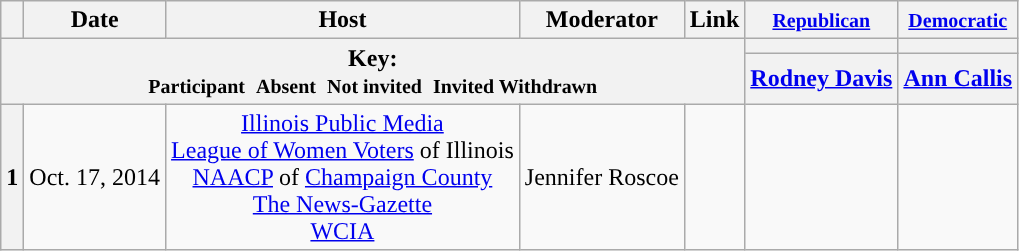<table class="wikitable" style="text-align:center;">
<tr>
<th scope="col"></th>
<th scope="col">Date</th>
<th scope="col">Host</th>
<th scope="col">Moderator</th>
<th scope="col">Link</th>
<th scope="col"><small><a href='#'>Republican</a></small></th>
<th scope="col"><small><a href='#'>Democratic</a></small></th>
</tr>
<tr>
<th colspan="5" rowspan="2">Key:<br> <small>Participant </small>  <small>Absent </small>  <small>Not invited </small>  <small>Invited  Withdrawn</small></th>
<th scope="col" style="background:"></th>
<th scope="col" style="background:"></th>
</tr>
<tr>
<th scope="col"><a href='#'>Rodney Davis</a></th>
<th scope="col"><a href='#'>Ann Callis</a></th>
</tr>
<tr>
<th>1</th>
<td style="white-space:nowrap;">Oct. 17, 2014</td>
<td style="white-space:nowrap;"><a href='#'>Illinois Public Media</a><br><a href='#'>League of Women Voters</a> of Illinois<br><a href='#'>NAACP</a> of <a href='#'>Champaign County</a><br><a href='#'>The News-Gazette</a><br><a href='#'>WCIA</a></td>
<td style="white-space:nowrap;">Jennifer Roscoe</td>
<td style="white-space:nowrap;"></td>
<td></td>
<td></td>
</tr>
</table>
